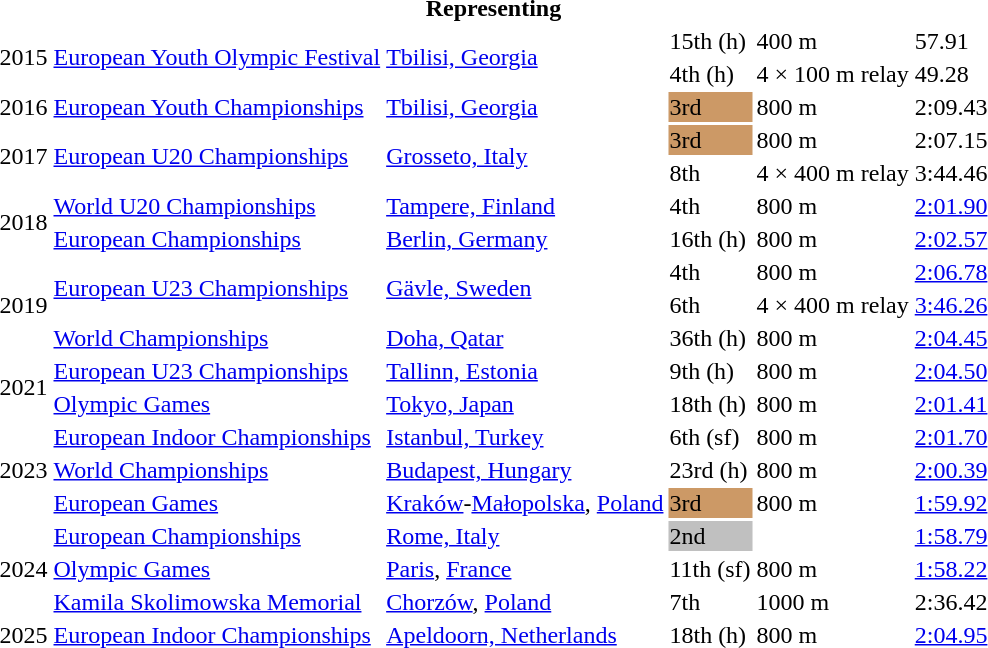<table>
<tr>
<th colspan="6">Representing </th>
</tr>
<tr>
<td rowspan=2>2015</td>
<td rowspan=2><a href='#'>European Youth Olympic Festival</a></td>
<td rowspan=2><a href='#'>Tbilisi, Georgia</a></td>
<td>15th (h)</td>
<td>400 m</td>
<td>57.91</td>
</tr>
<tr>
<td>4th (h)</td>
<td>4 × 100 m relay</td>
<td>49.28</td>
</tr>
<tr>
<td>2016</td>
<td><a href='#'>European Youth Championships</a></td>
<td><a href='#'>Tbilisi, Georgia</a></td>
<td bgcolor=cc9966>3rd</td>
<td>800 m</td>
<td>2:09.43</td>
</tr>
<tr>
<td rowspan=2>2017</td>
<td rowspan=2><a href='#'>European U20 Championships</a></td>
<td rowspan=2><a href='#'>Grosseto, Italy</a></td>
<td bgcolor=cc9966>3rd</td>
<td>800 m</td>
<td>2:07.15</td>
</tr>
<tr>
<td>8th</td>
<td>4 × 400 m relay</td>
<td>3:44.46</td>
</tr>
<tr>
<td rowspan=2>2018</td>
<td><a href='#'>World U20 Championships</a></td>
<td><a href='#'>Tampere, Finland</a></td>
<td>4th</td>
<td>800 m</td>
<td><a href='#'>2:01.90</a></td>
</tr>
<tr>
<td><a href='#'>European Championships</a></td>
<td><a href='#'>Berlin, Germany</a></td>
<td>16th (h)</td>
<td>800 m</td>
<td><a href='#'>2:02.57</a></td>
</tr>
<tr>
<td rowspan=3>2019</td>
<td rowspan=2><a href='#'>European U23 Championships</a></td>
<td rowspan=2><a href='#'>Gävle, Sweden</a></td>
<td>4th</td>
<td>800 m</td>
<td><a href='#'>2:06.78</a></td>
</tr>
<tr>
<td>6th</td>
<td>4 × 400 m relay</td>
<td><a href='#'>3:46.26</a></td>
</tr>
<tr>
<td><a href='#'>World Championships</a></td>
<td><a href='#'>Doha, Qatar</a></td>
<td>36th (h)</td>
<td>800 m</td>
<td><a href='#'>2:04.45</a></td>
</tr>
<tr>
<td rowspan=2>2021</td>
<td><a href='#'>European U23 Championships</a></td>
<td><a href='#'>Tallinn, Estonia</a></td>
<td>9th (h)</td>
<td>800 m</td>
<td><a href='#'>2:04.50</a></td>
</tr>
<tr>
<td><a href='#'>Olympic Games</a></td>
<td><a href='#'>Tokyo, Japan</a></td>
<td>18th (h)</td>
<td>800 m</td>
<td><a href='#'>2:01.41</a></td>
</tr>
<tr>
<td rowspan=3>2023</td>
<td><a href='#'>European Indoor Championships</a></td>
<td><a href='#'>Istanbul, Turkey</a></td>
<td>6th (sf)</td>
<td>800 m</td>
<td><a href='#'>2:01.70</a></td>
</tr>
<tr>
<td><a href='#'>World Championships</a></td>
<td><a href='#'>Budapest, Hungary</a></td>
<td>23rd (h)</td>
<td>800 m</td>
<td><a href='#'>2:00.39</a></td>
</tr>
<tr>
<td><a href='#'>European Games</a></td>
<td><a href='#'>Kraków</a>-<a href='#'>Małopolska</a>, <a href='#'>Poland</a></td>
<td bgcolor=cc9966>3rd</td>
<td>800 m</td>
<td><a href='#'>1:59.92</a></td>
</tr>
<tr>
<td rowspan=3>2024</td>
<td><a href='#'>European Championships</a></td>
<td><a href='#'>Rome, Italy</a></td>
<td bgcolor=silver>2nd</td>
<td></td>
<td><a href='#'>1:58.79</a></td>
</tr>
<tr>
<td><a href='#'>Olympic Games</a></td>
<td><a href='#'>Paris</a>, <a href='#'>France</a></td>
<td>11th (sf)</td>
<td>800 m</td>
<td><a href='#'>1:58.22</a> </td>
</tr>
<tr>
<td><a href='#'>Kamila Skolimowska Memorial</a></td>
<td><a href='#'>Chorzów</a>, <a href='#'>Poland</a></td>
<td>7th</td>
<td>1000 m</td>
<td>2:36.42 </td>
</tr>
<tr>
<td>2025</td>
<td><a href='#'>European Indoor Championships</a></td>
<td><a href='#'>Apeldoorn, Netherlands</a></td>
<td>18th (h)</td>
<td>800 m</td>
<td><a href='#'>2:04.95</a></td>
</tr>
</table>
